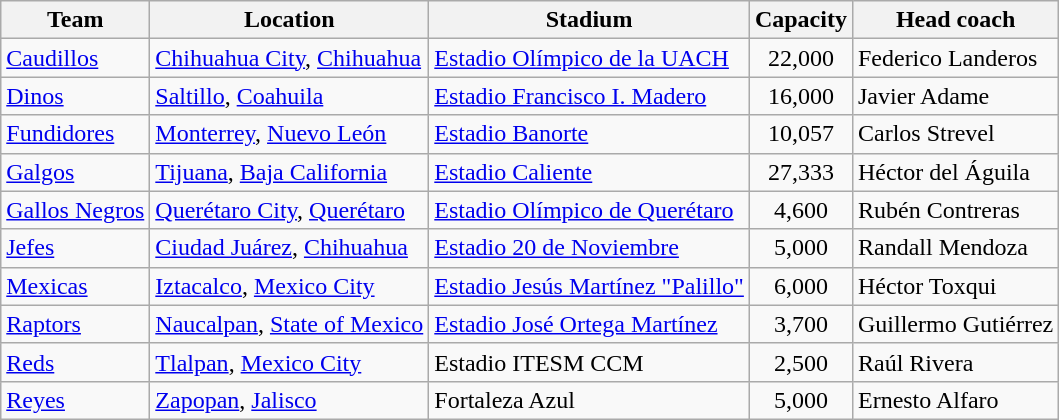<table class="wikitable">
<tr>
<th scope="col">Team</th>
<th scope="col">Location</th>
<th scope="col">Stadium</th>
<th scope="col">Capacity</th>
<th scope="col">Head coach</th>
</tr>
<tr>
<td><a href='#'>Caudillos</a></td>
<td><a href='#'>Chihuahua City</a>, <a href='#'>Chihuahua</a></td>
<td><a href='#'>Estadio Olímpico de la UACH</a></td>
<td align=center>22,000</td>
<td> Federico Landeros</td>
</tr>
<tr>
<td><a href='#'>Dinos</a></td>
<td><a href='#'>Saltillo</a>, <a href='#'>Coahuila</a></td>
<td><a href='#'>Estadio Francisco I. Madero</a></td>
<td align=center>16,000</td>
<td> Javier Adame</td>
</tr>
<tr>
<td><a href='#'>Fundidores</a></td>
<td><a href='#'>Monterrey</a>, <a href='#'>Nuevo León</a></td>
<td><a href='#'>Estadio Banorte</a></td>
<td align=center>10,057</td>
<td> Carlos Strevel</td>
</tr>
<tr>
<td><a href='#'>Galgos</a></td>
<td><a href='#'>Tijuana</a>, <a href='#'>Baja California</a></td>
<td><a href='#'>Estadio Caliente</a></td>
<td align=center>27,333</td>
<td> Héctor del Águila</td>
</tr>
<tr>
<td><a href='#'>Gallos Negros</a></td>
<td><a href='#'>Querétaro City</a>, <a href='#'>Querétaro</a></td>
<td><a href='#'>Estadio Olímpico de Querétaro</a></td>
<td align=center>4,600</td>
<td> Rubén Contreras</td>
</tr>
<tr>
<td><a href='#'>Jefes</a></td>
<td><a href='#'>Ciudad Juárez</a>, <a href='#'>Chihuahua</a></td>
<td><a href='#'>Estadio 20 de Noviembre</a></td>
<td align=center>5,000</td>
<td> Randall Mendoza</td>
</tr>
<tr>
<td><a href='#'>Mexicas</a></td>
<td><a href='#'>Iztacalco</a>, <a href='#'>Mexico City</a></td>
<td><a href='#'>Estadio Jesús Martínez "Palillo"</a></td>
<td align=center>6,000</td>
<td> Héctor Toxqui</td>
</tr>
<tr>
<td><a href='#'>Raptors</a></td>
<td><a href='#'>Naucalpan</a>, <a href='#'>State of Mexico</a></td>
<td><a href='#'>Estadio José Ortega Martínez</a></td>
<td align=center>3,700</td>
<td> Guillermo Gutiérrez</td>
</tr>
<tr>
<td><a href='#'>Reds</a></td>
<td><a href='#'>Tlalpan</a>, <a href='#'>Mexico City</a></td>
<td>Estadio ITESM CCM</td>
<td align=center>2,500</td>
<td> Raúl Rivera</td>
</tr>
<tr>
<td><a href='#'>Reyes</a></td>
<td><a href='#'>Zapopan</a>, <a href='#'>Jalisco</a></td>
<td>Fortaleza Azul</td>
<td align=center>5,000</td>
<td> Ernesto Alfaro</td>
</tr>
</table>
